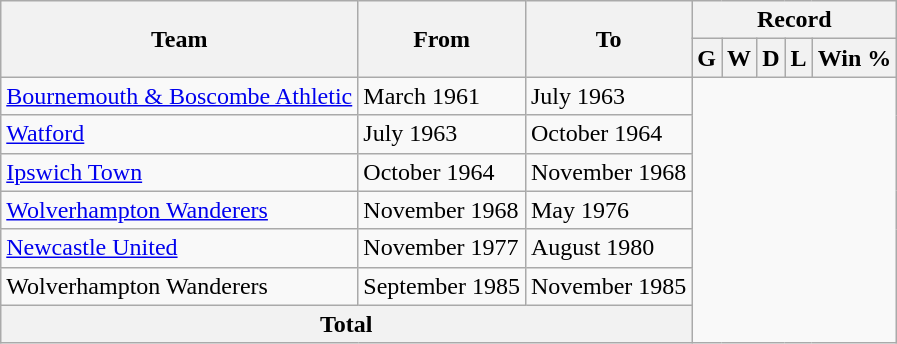<table class="wikitable" style="text-align: center">
<tr>
<th rowspan="2">Team</th>
<th rowspan="2">From</th>
<th rowspan="2">To</th>
<th colspan="5">Record</th>
</tr>
<tr>
<th>G</th>
<th>W</th>
<th>D</th>
<th>L</th>
<th>Win %</th>
</tr>
<tr>
<td align=left><a href='#'>Bournemouth & Boscombe Athletic</a></td>
<td align=left>March 1961</td>
<td align=left>July 1963<br></td>
</tr>
<tr>
<td align=left><a href='#'>Watford</a></td>
<td align=left>July 1963</td>
<td align=left>October 1964<br></td>
</tr>
<tr>
<td align=left><a href='#'>Ipswich Town</a></td>
<td align=left>October 1964</td>
<td align=left>November 1968<br></td>
</tr>
<tr>
<td align=left><a href='#'>Wolverhampton Wanderers</a></td>
<td align=left>November 1968</td>
<td align=left>May 1976<br></td>
</tr>
<tr>
<td align=left><a href='#'>Newcastle United</a></td>
<td align=left>November 1977</td>
<td align=left>August 1980<br></td>
</tr>
<tr>
<td align=left>Wolverhampton Wanderers</td>
<td align=left>September 1985</td>
<td align=left>November 1985<br></td>
</tr>
<tr>
<th colspan="3">Total<br></th>
</tr>
</table>
